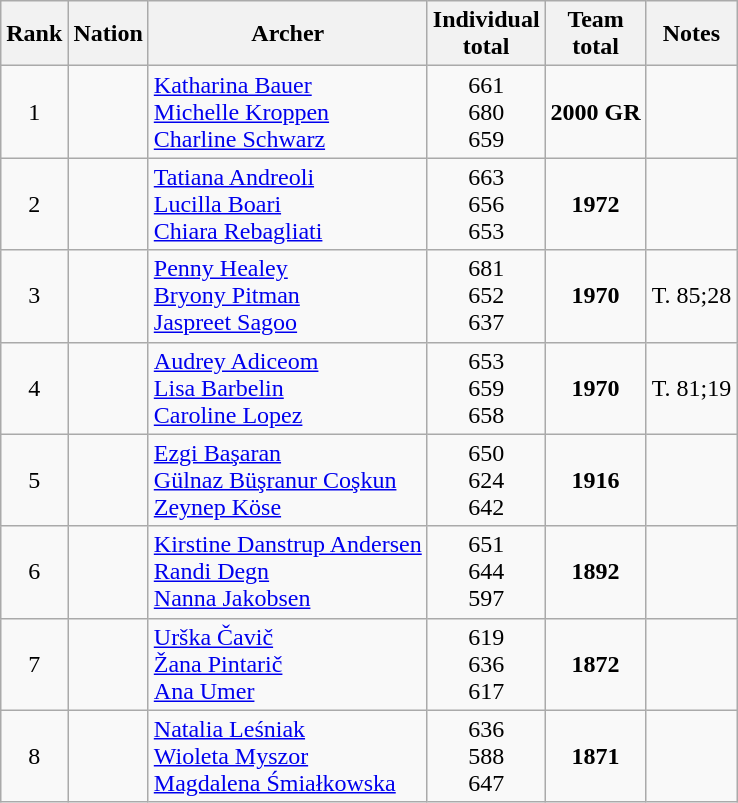<table class="wikitable sortable" style="text-align:center">
<tr>
<th>Rank</th>
<th>Nation</th>
<th>Archer</th>
<th>Individual<br>total</th>
<th>Team<br>total</th>
<th class=unsortable>Notes</th>
</tr>
<tr>
<td>1</td>
<td align=left></td>
<td align=left><a href='#'>Katharina Bauer</a><br><a href='#'>Michelle Kroppen</a><br><a href='#'>Charline Schwarz</a></td>
<td>661<br>680<br>659</td>
<td><strong>2000 GR</strong></td>
<td></td>
</tr>
<tr>
<td>2</td>
<td align=left></td>
<td align=left><a href='#'>Tatiana Andreoli</a><br><a href='#'>Lucilla Boari</a><br><a href='#'>Chiara Rebagliati</a></td>
<td>663<br>656<br>653</td>
<td><strong>1972</strong></td>
<td></td>
</tr>
<tr>
<td>3</td>
<td align=left></td>
<td align=left><a href='#'>Penny Healey</a><br><a href='#'>Bryony Pitman</a><br><a href='#'>Jaspreet Sagoo</a></td>
<td>681<br>652<br>637</td>
<td><strong>1970</strong></td>
<td>T. 85;28</td>
</tr>
<tr>
<td>4</td>
<td align=left></td>
<td align=left><a href='#'>Audrey Adiceom</a><br><a href='#'>Lisa Barbelin</a><br><a href='#'>Caroline Lopez</a></td>
<td>653<br>659<br>658</td>
<td><strong>1970</strong></td>
<td>T. 81;19</td>
</tr>
<tr>
<td>5</td>
<td align=left></td>
<td align=left><a href='#'>Ezgi Başaran</a><br><a href='#'>Gülnaz Büşranur Coşkun</a><br><a href='#'>Zeynep Köse</a></td>
<td>650<br>624<br>642</td>
<td><strong>1916</strong></td>
<td></td>
</tr>
<tr>
<td>6</td>
<td align=left></td>
<td align=left><a href='#'>Kirstine Danstrup Andersen</a><br><a href='#'>Randi Degn</a><br><a href='#'>Nanna Jakobsen</a></td>
<td>651<br>644<br>597</td>
<td><strong>1892</strong></td>
<td></td>
</tr>
<tr>
<td>7</td>
<td align=left></td>
<td align=left><a href='#'>Urška Čavič</a><br><a href='#'>Žana Pintarič</a><br><a href='#'>Ana Umer</a></td>
<td>619<br>636<br>617</td>
<td><strong>1872</strong></td>
<td></td>
</tr>
<tr>
<td>8</td>
<td align=left></td>
<td align=left><a href='#'>Natalia Leśniak</a><br><a href='#'>Wioleta Myszor</a><br><a href='#'>Magdalena Śmiałkowska</a></td>
<td>636<br>588<br>647</td>
<td><strong>1871</strong></td>
<td></td>
</tr>
</table>
